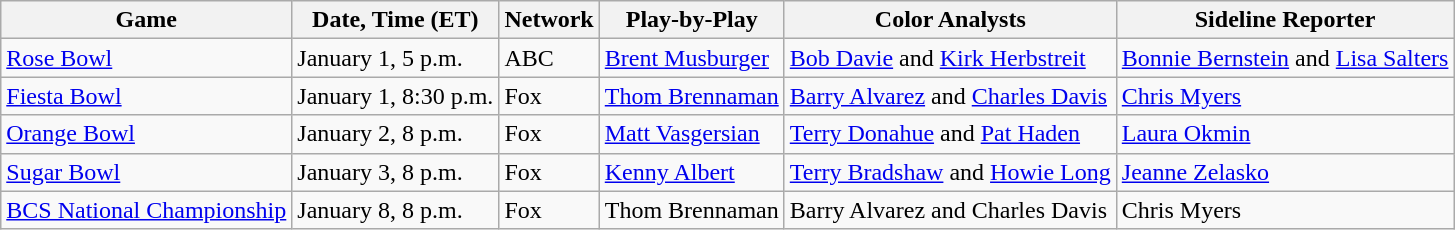<table class="wikitable">
<tr>
<th>Game</th>
<th>Date, Time (ET)</th>
<th>Network</th>
<th>Play-by-Play</th>
<th>Color Analysts</th>
<th>Sideline Reporter</th>
</tr>
<tr>
<td><a href='#'>Rose Bowl</a></td>
<td>January 1, 5 p.m.</td>
<td>ABC</td>
<td><a href='#'>Brent Musburger</a></td>
<td><a href='#'>Bob Davie</a> and <a href='#'>Kirk Herbstreit</a></td>
<td><a href='#'>Bonnie Bernstein</a> and <a href='#'>Lisa Salters</a></td>
</tr>
<tr>
<td><a href='#'>Fiesta Bowl</a></td>
<td>January 1, 8:30 p.m.</td>
<td>Fox</td>
<td><a href='#'>Thom Brennaman</a></td>
<td><a href='#'>Barry Alvarez</a> and <a href='#'>Charles Davis</a></td>
<td><a href='#'>Chris Myers</a></td>
</tr>
<tr>
<td><a href='#'>Orange Bowl</a></td>
<td>January 2, 8 p.m.</td>
<td>Fox</td>
<td><a href='#'>Matt Vasgersian</a></td>
<td><a href='#'>Terry Donahue</a> and <a href='#'>Pat Haden</a></td>
<td><a href='#'>Laura Okmin</a></td>
</tr>
<tr>
<td><a href='#'>Sugar Bowl</a></td>
<td>January 3, 8 p.m.</td>
<td>Fox</td>
<td><a href='#'>Kenny Albert</a></td>
<td><a href='#'>Terry Bradshaw</a> and <a href='#'>Howie Long</a></td>
<td><a href='#'>Jeanne Zelasko</a></td>
</tr>
<tr>
<td><a href='#'>BCS National Championship</a></td>
<td>January 8, 8 p.m.</td>
<td>Fox</td>
<td>Thom Brennaman</td>
<td>Barry Alvarez and Charles Davis</td>
<td>Chris Myers</td>
</tr>
</table>
